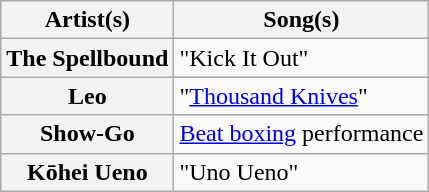<table class="wikitable plainrowheaders">
<tr>
<th scope="col">Artist(s)</th>
<th scope="col">Song(s)</th>
</tr>
<tr>
<th scope="row">The Spellbound</th>
<td>"Kick It Out"</td>
</tr>
<tr>
<th scope="row">Leo</th>
<td>"<a href='#'>Thousand Knives</a>"</td>
</tr>
<tr>
<th scope="row">Show-Go</th>
<td><a href='#'>Beat boxing</a> performance</td>
</tr>
<tr>
<th scope="row">Kōhei Ueno</th>
<td>"Uno Ueno"</td>
</tr>
</table>
